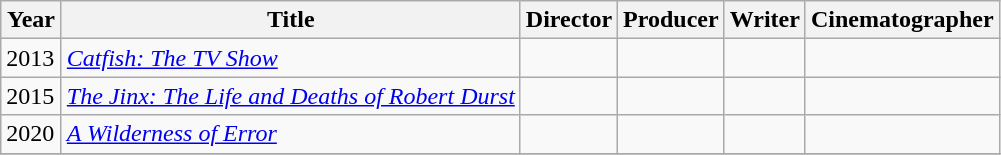<table class="wikitable">
<tr>
<th width="33">Year</th>
<th>Title</th>
<th>Director</th>
<th>Producer</th>
<th>Writer</th>
<th>Cinematographer</th>
</tr>
<tr>
<td>2013</td>
<td><em><a href='#'>Catfish: The TV Show</a></em></td>
<td></td>
<td></td>
<td></td>
<td></td>
</tr>
<tr>
<td>2015</td>
<td><em><a href='#'>The Jinx: The Life and Deaths of Robert Durst</a></em></td>
<td></td>
<td></td>
<td></td>
<td></td>
</tr>
<tr>
<td>2020</td>
<td><em><a href='#'>A Wilderness of Error</a></em></td>
<td></td>
<td></td>
<td></td>
<td></td>
</tr>
<tr>
</tr>
</table>
